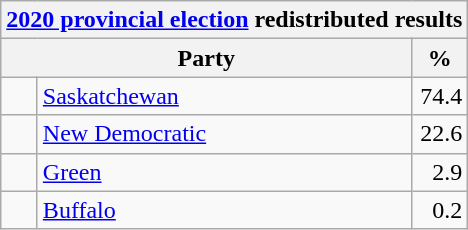<table class="wikitable">
<tr>
<th colspan="4"><a href='#'>2020 provincial election</a> redistributed results</th>
</tr>
<tr>
<th bgcolor="#DDDDFF" width="130px" colspan="2">Party</th>
<th bgcolor="#DDDDFF" width="30px">%</th>
</tr>
<tr>
<td> </td>
<td><a href='#'>Saskatchewan</a></td>
<td align=right>74.4</td>
</tr>
<tr>
<td> </td>
<td><a href='#'>New Democratic</a></td>
<td align=right>22.6</td>
</tr>
<tr>
<td> </td>
<td><a href='#'>Green</a></td>
<td align=right>2.9</td>
</tr>
<tr>
<td> </td>
<td><a href='#'>Buffalo</a></td>
<td align=right>0.2</td>
</tr>
</table>
